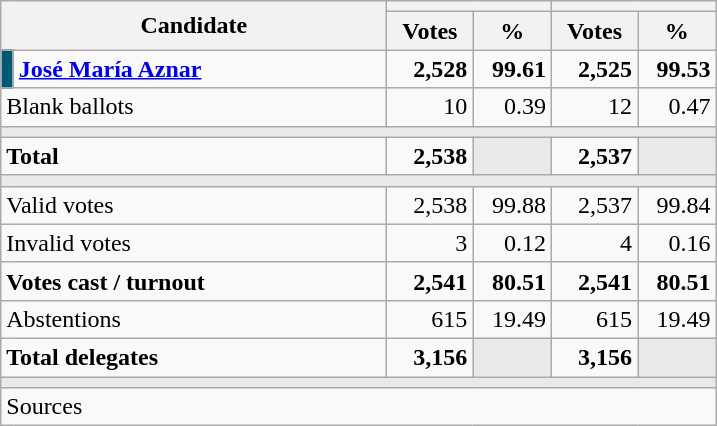<table class="wikitable" style="text-align:right;">
<tr>
<th rowspan="2" colspan="2" width="250">Candidate</th>
<th colspan="2"></th>
<th colspan="2"></th>
</tr>
<tr>
<th width="50">Votes</th>
<th width="45">%</th>
<th width="50">Votes</th>
<th width="45">%</th>
</tr>
<tr>
<td width="1" style="color:inherit;background:#005973"></td>
<td align="left"><strong><a href='#'>José María Aznar</a></strong></td>
<td><strong>2,528</strong></td>
<td><strong>99.61</strong></td>
<td><strong>2,525</strong></td>
<td><strong>99.53</strong></td>
</tr>
<tr>
<td align="left" colspan="2">Blank ballots</td>
<td>10</td>
<td>0.39</td>
<td>12</td>
<td>0.47</td>
</tr>
<tr>
<td colspan="6" bgcolor="#E9E9E9"></td>
</tr>
<tr style="font-weight:bold;">
<td align="left" colspan="2">Total</td>
<td>2,538</td>
<td bgcolor="#E9E9E9"></td>
<td>2,537</td>
<td bgcolor="#E9E9E9"></td>
</tr>
<tr>
<td colspan="6" bgcolor="#E9E9E9"></td>
</tr>
<tr>
<td align="left" colspan="2">Valid votes</td>
<td>2,538</td>
<td>99.88</td>
<td>2,537</td>
<td>99.84</td>
</tr>
<tr>
<td align="left" colspan="2">Invalid votes</td>
<td>3</td>
<td>0.12</td>
<td>4</td>
<td>0.16</td>
</tr>
<tr style="font-weight:bold;">
<td align="left" colspan="2">Votes cast / turnout</td>
<td>2,541</td>
<td>80.51</td>
<td>2,541</td>
<td>80.51</td>
</tr>
<tr>
<td align="left" colspan="2">Abstentions</td>
<td>615</td>
<td>19.49</td>
<td>615</td>
<td>19.49</td>
</tr>
<tr style="font-weight:bold;">
<td align="left" colspan="2">Total delegates</td>
<td>3,156</td>
<td bgcolor="#E9E9E9"></td>
<td>3,156</td>
<td bgcolor="#E9E9E9"></td>
</tr>
<tr>
<td colspan="6" bgcolor="#E9E9E9"></td>
</tr>
<tr>
<td align="left" colspan="6">Sources</td>
</tr>
</table>
